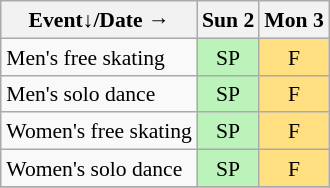<table class="wikitable" style="margin:0.5em auto; font-size:90%; line-height:1.25em; text-align:center;">
<tr>
<th>Event↓/Date →</th>
<th>Sun 2</th>
<th>Mon 3</th>
</tr>
<tr>
<td align="left">Men's free skating</td>
<td bgcolor="#BBF3BB">SP</td>
<td bgcolor="#FFDF80">F</td>
</tr>
<tr>
<td align="left">Men's solo dance</td>
<td bgcolor="#BBF3BB">SP</td>
<td bgcolor="#FFDF80">F</td>
</tr>
<tr>
<td align="left">Women's free skating</td>
<td bgcolor="#BBF3BB">SP</td>
<td bgcolor="#FFDF80">F</td>
</tr>
<tr>
<td align="left">Women's solo dance</td>
<td bgcolor="#BBF3BB">SP</td>
<td bgcolor="#FFDF80">F</td>
</tr>
<tr>
</tr>
</table>
